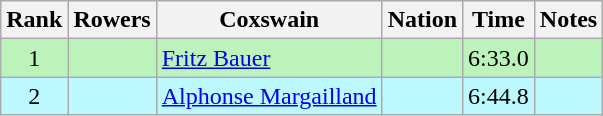<table class="wikitable sortable" style="text-align:center">
<tr>
<th>Rank</th>
<th>Rowers</th>
<th>Coxswain</th>
<th>Nation</th>
<th>Time</th>
<th>Notes</th>
</tr>
<tr bgcolor=bbf3bb>
<td>1</td>
<td align=left></td>
<td align=left><a href='#'>Fritz Bauer</a></td>
<td align=left></td>
<td>6:33.0</td>
<td></td>
</tr>
<tr bgcolor=bbf9ff>
<td>2</td>
<td align=left></td>
<td align=left><a href='#'>Alphonse Margailland</a></td>
<td align=left></td>
<td>6:44.8</td>
<td></td>
</tr>
</table>
